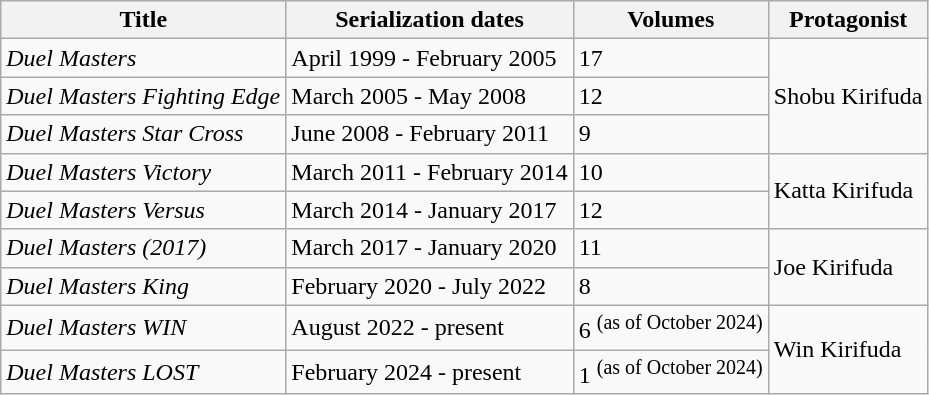<table class="wikitable sortable">
<tr>
<th>Title</th>
<th>Serialization dates</th>
<th>Volumes</th>
<th>Protagonist</th>
</tr>
<tr>
<td><em>Duel Masters</em></td>
<td>April 1999 - February 2005</td>
<td>17</td>
<td rowspan="3">Shobu Kirifuda</td>
</tr>
<tr>
<td><em>Duel Masters Fighting Edge</em></td>
<td>March 2005 - May 2008</td>
<td>12</td>
</tr>
<tr>
<td><em>Duel Masters Star Cross</em></td>
<td>June 2008 - February 2011</td>
<td>9</td>
</tr>
<tr>
<td><em>Duel Masters Victory</em></td>
<td>March 2011 - February 2014</td>
<td>10</td>
<td rowspan="2">Katta Kirifuda</td>
</tr>
<tr>
<td><em>Duel Masters Versus</em></td>
<td>March 2014 - January 2017</td>
<td>12</td>
</tr>
<tr>
<td><em>Duel Masters (2017)</em></td>
<td>March 2017 - January 2020</td>
<td>11</td>
<td rowspan="2">Joe Kirifuda</td>
</tr>
<tr>
<td><em>Duel Masters King</em></td>
<td>February 2020 - July 2022</td>
<td>8</td>
</tr>
<tr>
<td><em>Duel Masters WIN</em></td>
<td>August 2022 - present</td>
<td>6 <sup>(as of October 2024)</sup></td>
<td rowspan="2">Win Kirifuda</td>
</tr>
<tr>
<td><em>Duel Masters LOST</em></td>
<td>February 2024 - present</td>
<td>1 <sup>(as of October 2024)</sup></td>
</tr>
</table>
